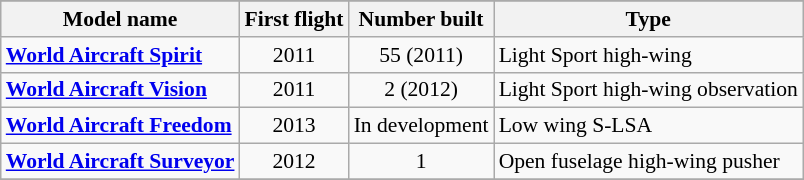<table class="wikitable" align=center style="font-size:90%;">
<tr>
</tr>
<tr style="background:#efefef;">
<th>Model name</th>
<th>First flight</th>
<th>Number built</th>
<th>Type</th>
</tr>
<tr>
<td align=left><strong><a href='#'>World Aircraft Spirit</a></strong></td>
<td align=center>2011</td>
<td align=center>55 (2011)</td>
<td align=left>Light Sport high-wing</td>
</tr>
<tr>
<td align=left><strong><a href='#'>World Aircraft Vision</a></strong></td>
<td align=center>2011</td>
<td align=center>2 (2012)</td>
<td align=left>Light Sport high-wing observation</td>
</tr>
<tr>
<td align=left><strong><a href='#'>World Aircraft Freedom</a></strong></td>
<td align=center>2013</td>
<td align=center>In development</td>
<td align=left>Low wing S-LSA</td>
</tr>
<tr>
<td align=left><strong><a href='#'>World Aircraft Surveyor</a></strong></td>
<td align=center>2012</td>
<td align=center>1</td>
<td align=left>Open fuselage high-wing pusher</td>
</tr>
<tr>
</tr>
</table>
